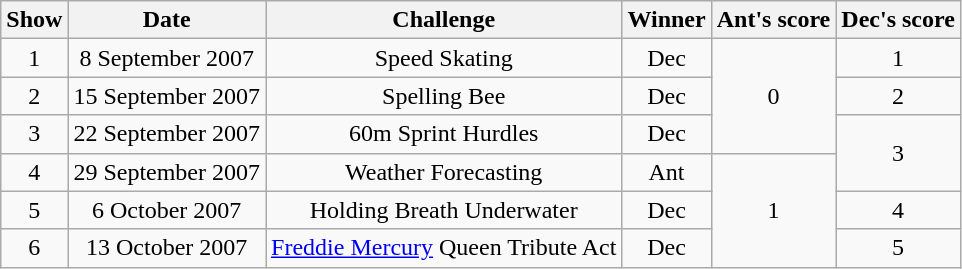<table class="wikitable" style="text-align:center">
<tr>
<th>Show</th>
<th>Date</th>
<th>Challenge</th>
<th>Winner</th>
<th>Ant's score</th>
<th>Dec's score</th>
</tr>
<tr>
<td>1</td>
<td>8 September 2007</td>
<td>Speed Skating</td>
<td>Dec</td>
<td rowspan="3">0</td>
<td>1</td>
</tr>
<tr>
<td>2</td>
<td>15 September 2007</td>
<td>Spelling Bee</td>
<td>Dec</td>
<td>2</td>
</tr>
<tr>
<td>3</td>
<td>22 September 2007</td>
<td>60m Sprint Hurdles</td>
<td>Dec</td>
<td rowspan="2">3</td>
</tr>
<tr>
<td>4</td>
<td>29 September 2007</td>
<td>Weather Forecasting</td>
<td>Ant</td>
<td rowspan="3">1</td>
</tr>
<tr>
<td>5</td>
<td>6 October 2007</td>
<td>Holding Breath Underwater</td>
<td>Dec</td>
<td>4</td>
</tr>
<tr>
<td>6</td>
<td>13 October 2007</td>
<td><a href='#'>Freddie Mercury</a> Queen Tribute Act</td>
<td>Dec</td>
<td>5</td>
</tr>
</table>
